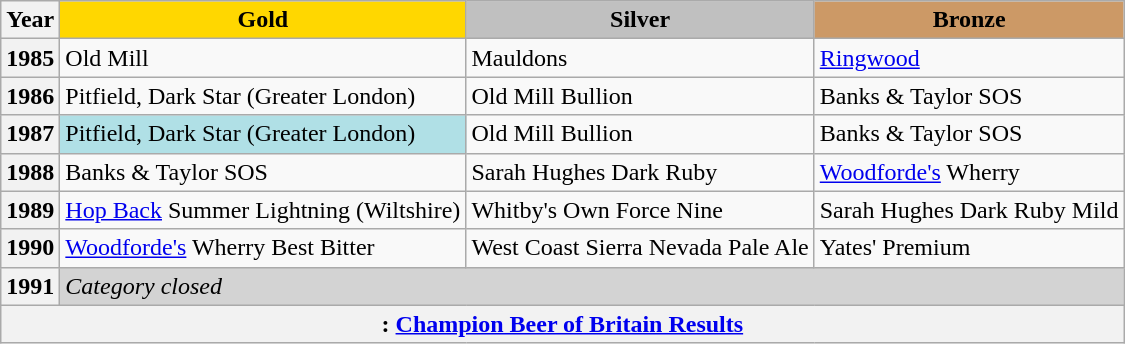<table class="wikitable">
<tr>
<th>Year</th>
<th style="background:gold;"><strong>Gold</strong></th>
<th style="background:silver;"><strong>Silver</strong></th>
<th style="background:#c96;"><strong>Bronze</strong></th>
</tr>
<tr>
<th>1985</th>
<td>Old Mill</td>
<td>Mauldons</td>
<td><a href='#'>Ringwood</a></td>
</tr>
<tr>
<th>1986</th>
<td>Pitfield, Dark Star (Greater London)</td>
<td>Old Mill Bullion</td>
<td>Banks & Taylor SOS</td>
</tr>
<tr>
<th>1987</th>
<td style="background:powderblue;">Pitfield, Dark Star (Greater London)</td>
<td>Old Mill Bullion</td>
<td>Banks & Taylor SOS</td>
</tr>
<tr>
<th>1988</th>
<td>Banks & Taylor SOS</td>
<td>Sarah Hughes Dark Ruby</td>
<td><a href='#'>Woodforde's</a> Wherry</td>
</tr>
<tr>
<th>1989</th>
<td><a href='#'>Hop Back</a> Summer Lightning (Wiltshire)</td>
<td>Whitby's Own Force Nine</td>
<td>Sarah Hughes Dark Ruby Mild</td>
</tr>
<tr>
<th>1990</th>
<td><a href='#'>Woodforde's</a> Wherry Best Bitter</td>
<td>West Coast Sierra Nevada Pale Ale</td>
<td>Yates' Premium</td>
</tr>
<tr>
<th>1991</th>
<td style="background:lightgray;" colspan="3"><em>Category closed</em></td>
</tr>
<tr>
<th colspan="4">: <a href='#'>Champion Beer of Britain Results</a></th>
</tr>
</table>
